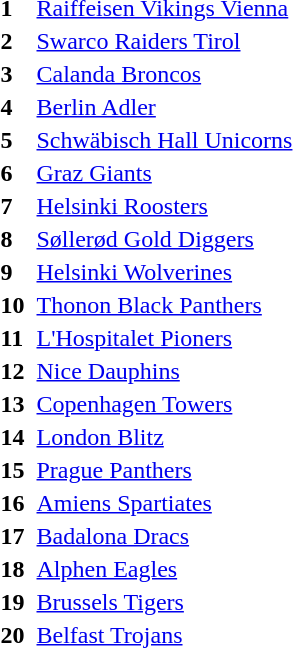<table>
<tr>
<th></th>
<th></th>
<th></th>
</tr>
<tr>
<td><strong>1</strong></td>
<td></td>
<td><a href='#'>Raiffeisen Vikings Vienna</a></td>
</tr>
<tr>
<td><strong>2</strong></td>
<td></td>
<td><a href='#'>Swarco Raiders Tirol</a></td>
</tr>
<tr>
<td><strong>3</strong></td>
<td></td>
<td><a href='#'>Calanda Broncos</a></td>
</tr>
<tr>
<td><strong>4</strong></td>
<td></td>
<td><a href='#'>Berlin Adler</a></td>
</tr>
<tr>
<td><strong>5</strong></td>
<td></td>
<td><a href='#'>Schwäbisch Hall Unicorns</a></td>
</tr>
<tr>
<td><strong>6</strong></td>
<td></td>
<td><a href='#'>Graz Giants</a></td>
</tr>
<tr>
<td><strong>7</strong></td>
<td></td>
<td><a href='#'>Helsinki Roosters</a></td>
</tr>
<tr>
<td><strong>8</strong></td>
<td></td>
<td><a href='#'>Søllerød Gold Diggers</a></td>
</tr>
<tr>
<td><strong>9</strong></td>
<td></td>
<td><a href='#'>Helsinki Wolverines</a></td>
</tr>
<tr>
<td><strong>10</strong></td>
<td></td>
<td><a href='#'>Thonon Black Panthers</a></td>
</tr>
<tr>
<td><strong>11</strong></td>
<td></td>
<td><a href='#'>L'Hospitalet Pioners</a></td>
</tr>
<tr>
<td><strong>12</strong></td>
<td></td>
<td><a href='#'>Nice Dauphins</a></td>
</tr>
<tr>
<td><strong>13</strong></td>
<td></td>
<td><a href='#'>Copenhagen Towers</a></td>
</tr>
<tr>
<td><strong>14</strong></td>
<td></td>
<td><a href='#'>London Blitz</a></td>
</tr>
<tr>
<td><strong>15</strong></td>
<td></td>
<td><a href='#'>Prague Panthers</a></td>
</tr>
<tr>
<td><strong>16</strong></td>
<td></td>
<td><a href='#'>Amiens Spartiates</a></td>
</tr>
<tr>
<td><strong>17</strong></td>
<td></td>
<td><a href='#'>Badalona Dracs</a></td>
</tr>
<tr>
<td><strong>18</strong></td>
<td></td>
<td><a href='#'>Alphen Eagles</a></td>
</tr>
<tr>
<td><strong>19</strong></td>
<td></td>
<td><a href='#'>Brussels Tigers</a></td>
</tr>
<tr>
<td><strong>20</strong></td>
<td></td>
<td><a href='#'>Belfast Trojans</a></td>
</tr>
<tr>
</tr>
</table>
